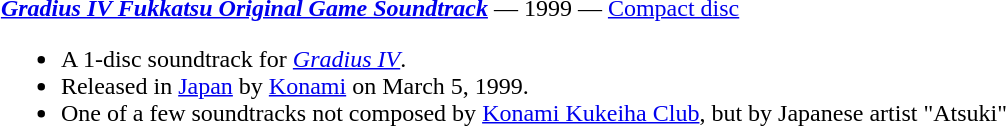<table class="toccolours" style="margin: 0 auto; width: 95%;">
<tr style="vertical-align: top;">
<td width="100%"><strong><em><a href='#'>Gradius IV Fukkatsu Original Game Soundtrack</a></em></strong> — 1999 — <a href='#'>Compact disc</a><br><ul><li>A 1-disc soundtrack for <em><a href='#'>Gradius IV</a></em>.</li><li>Released in <a href='#'>Japan</a> by <a href='#'>Konami</a> on March 5, 1999.</li><li>One of a few soundtracks not composed by <a href='#'>Konami Kukeiha Club</a>, but by Japanese artist "Atsuki"</li></ul></td>
</tr>
</table>
